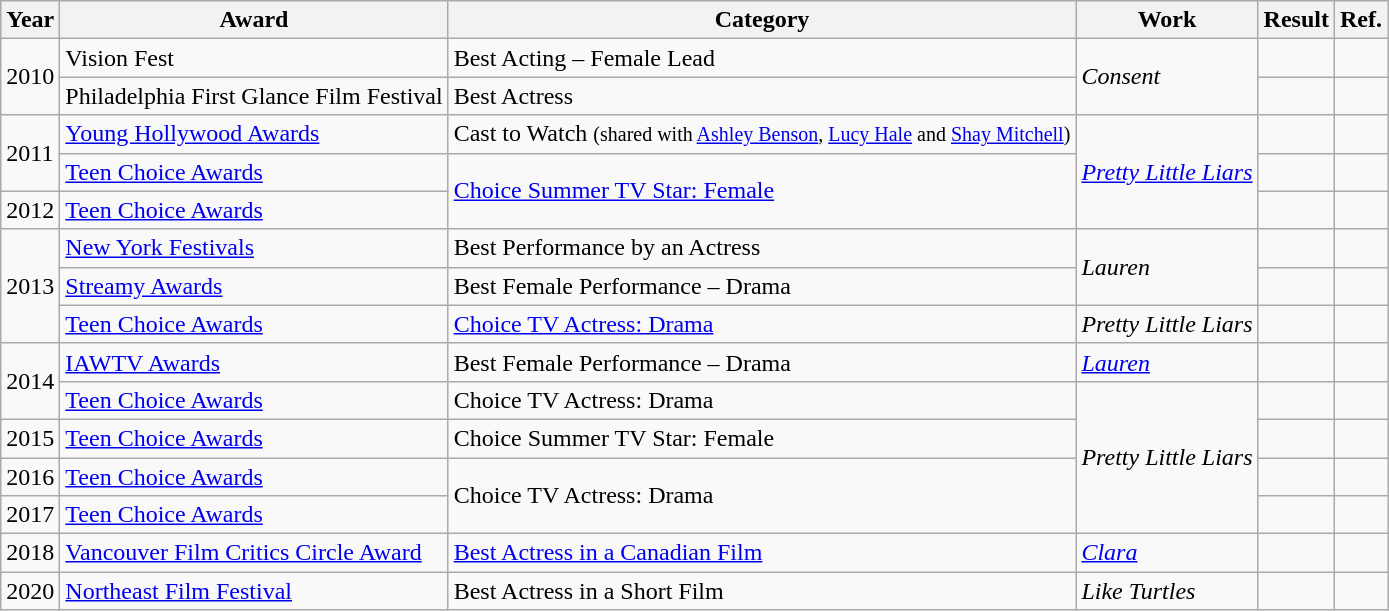<table class="wikitable sortable">
<tr>
<th>Year</th>
<th>Award</th>
<th>Category</th>
<th>Work</th>
<th>Result</th>
<th class="unsortable">Ref.</th>
</tr>
<tr>
<td rowspan="2">2010</td>
<td>Vision Fest</td>
<td>Best Acting – Female Lead</td>
<td rowspan="2"><em>Consent</em></td>
<td></td>
<td></td>
</tr>
<tr>
<td>Philadelphia First Glance Film Festival</td>
<td>Best Actress</td>
<td></td>
<td></td>
</tr>
<tr>
<td rowspan="2">2011</td>
<td><a href='#'>Young Hollywood Awards</a></td>
<td>Cast to Watch <small>(shared with <a href='#'>Ashley Benson</a>, <a href='#'>Lucy Hale</a> and <a href='#'>Shay Mitchell</a>)</small></td>
<td rowspan="3"><em><a href='#'>Pretty Little Liars</a></em></td>
<td></td>
<td></td>
</tr>
<tr>
<td><a href='#'>Teen Choice Awards</a></td>
<td rowspan="2"><a href='#'>Choice Summer TV Star: Female</a></td>
<td></td>
<td></td>
</tr>
<tr>
<td>2012</td>
<td><a href='#'>Teen Choice Awards</a></td>
<td></td>
<td></td>
</tr>
<tr>
<td rowspan="3">2013</td>
<td><a href='#'>New York Festivals</a></td>
<td>Best Performance by an Actress</td>
<td rowspan="2"><em>Lauren</em></td>
<td></td>
<td></td>
</tr>
<tr>
<td><a href='#'>Streamy Awards</a></td>
<td>Best Female Performance – Drama</td>
<td></td>
<td></td>
</tr>
<tr>
<td><a href='#'>Teen Choice Awards</a></td>
<td><a href='#'>Choice TV Actress: Drama</a></td>
<td><em>Pretty Little Liars</em></td>
<td></td>
<td></td>
</tr>
<tr>
<td rowspan="2">2014</td>
<td><a href='#'>IAWTV Awards</a></td>
<td>Best Female Performance – Drama</td>
<td><em><a href='#'>Lauren</a></em></td>
<td></td>
<td></td>
</tr>
<tr>
<td><a href='#'>Teen Choice Awards</a></td>
<td>Choice TV Actress: Drama</td>
<td rowspan="4"><em>Pretty Little Liars</em></td>
<td></td>
<td></td>
</tr>
<tr>
<td>2015</td>
<td><a href='#'>Teen Choice Awards</a></td>
<td>Choice Summer TV Star: Female</td>
<td></td>
<td></td>
</tr>
<tr>
<td>2016</td>
<td><a href='#'>Teen Choice Awards</a></td>
<td rowspan="2">Choice TV Actress: Drama</td>
<td></td>
<td></td>
</tr>
<tr>
<td>2017</td>
<td><a href='#'>Teen Choice Awards</a></td>
<td></td>
<td></td>
</tr>
<tr>
<td>2018</td>
<td><a href='#'>Vancouver Film Critics Circle Award</a></td>
<td><a href='#'>Best Actress in a Canadian Film</a></td>
<td><em><a href='#'>Clara</a></em></td>
<td></td>
<td></td>
</tr>
<tr>
<td>2020</td>
<td><a href='#'>Northeast Film Festival</a></td>
<td>Best Actress in a Short Film</td>
<td><em>Like Turtles</em></td>
<td></td>
<td></td>
</tr>
</table>
